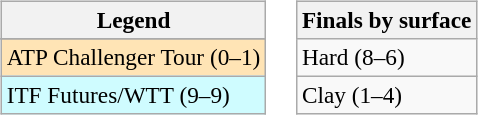<table>
<tr valign=top>
<td><br><table class=wikitable style=font-size:97%>
<tr>
<th>Legend</th>
</tr>
<tr bgcolor=e5d1cb>
</tr>
<tr bgcolor=moccasin>
<td>ATP Challenger Tour (0–1)</td>
</tr>
<tr bgcolor=cffcff>
<td>ITF Futures/WTT (9–9)</td>
</tr>
</table>
</td>
<td><br><table class=wikitable style=font-size:97%>
<tr>
<th>Finals by surface</th>
</tr>
<tr>
<td>Hard (8–6)</td>
</tr>
<tr>
<td>Clay (1–4)</td>
</tr>
</table>
</td>
</tr>
</table>
